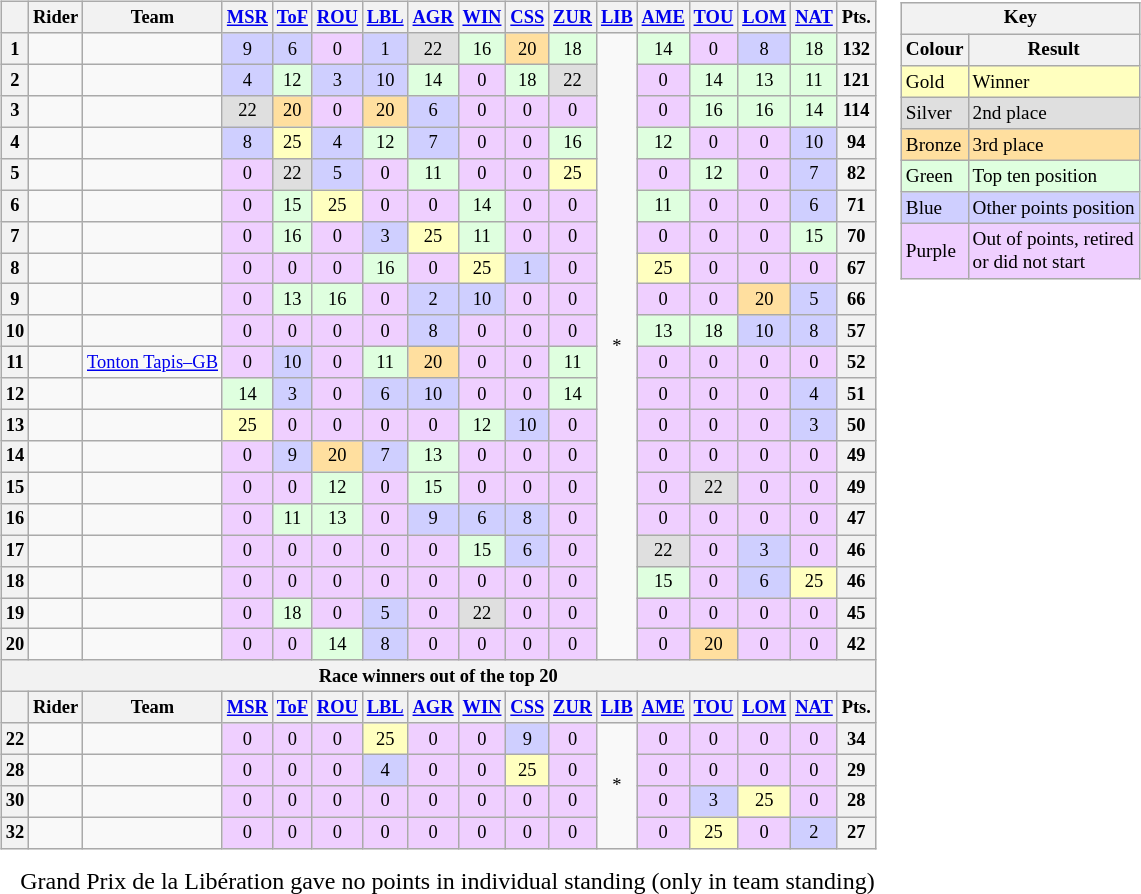<table>
<tr>
<td style="vertical-align:top; text-align:center"><br><table class="wikitable" style="font-size:77%; text-align:center">
<tr>
<th></th>
<th>Rider</th>
<th>Team</th>
<th><a href='#'>MSR</a></th>
<th><a href='#'>ToF</a></th>
<th><a href='#'>ROU</a></th>
<th><a href='#'>LBL</a></th>
<th><a href='#'>AGR</a></th>
<th><a href='#'>WIN</a></th>
<th><a href='#'>CSS</a></th>
<th><a href='#'>ZUR</a></th>
<th><a href='#'>LIB</a></th>
<th><a href='#'>AME</a></th>
<th><a href='#'>TOU</a></th>
<th><a href='#'>LOM</a></th>
<th><a href='#'>NAT</a></th>
<th>Pts.</th>
</tr>
<tr>
<th>1</th>
<td style="text-align:left;"> </td>
<td style="text-align:left;"></td>
<td style="background:#CFCFFF;">9</td>
<td style="background:#CFCFFF;">6</td>
<td style="background:#EFCFFF;">0</td>
<td style="background:#CFCFFF;">1</td>
<td style="background:#dfdfdf;">22</td>
<td style="background:#dfffdf;">16</td>
<td style="background:#ffdf9f;">20</td>
<td style="background:#dfffdf;">18</td>
<td rowspan="20">*</td>
<td style="background:#dfffdf;">14</td>
<td style="background:#EFCFFF;">0</td>
<td style="background:#CFCFFF;">8</td>
<td style="background:#dfffdf;">18</td>
<th>132</th>
</tr>
<tr>
<th>2</th>
<td style="text-align:left;"></td>
<td style="text-align:left;"></td>
<td style="background:#CFCFFF;">4</td>
<td style="background:#dfffdf;">12</td>
<td style="background:#CFCFFF;">3</td>
<td style="background:#CFCFFF;">10</td>
<td style="background:#dfffdf;">14</td>
<td style="background:#EFCFFF;">0</td>
<td style="background:#dfffdf;">18</td>
<td style="background:#dfdfdf;">22</td>
<td style="background:#EFCFFF;">0</td>
<td style="background:#dfffdf;">14</td>
<td style="background:#dfffdf;">13</td>
<td style="background:#dfffdf;">11</td>
<th>121</th>
</tr>
<tr>
<th>3</th>
<td style="text-align:left;"></td>
<td style="text-align:left;"></td>
<td style="background:#dfdfdf;">22</td>
<td style="background:#ffdf9f;">20</td>
<td style="background:#EFCFFF;">0</td>
<td style="background:#ffdf9f;">20</td>
<td style="background:#CFCFFF;">6</td>
<td style="background:#EFCFFF;">0</td>
<td style="background:#EFCFFF;">0</td>
<td style="background:#EFCFFF;">0</td>
<td style="background:#EFCFFF;">0</td>
<td style="background:#dfffdf;">16</td>
<td style="background:#dfffdf;">16</td>
<td style="background:#dfffdf;">14</td>
<th>114</th>
</tr>
<tr>
<th>4</th>
<td style="text-align:left;"></td>
<td style="text-align:left;"></td>
<td style="background:#CFCFFF;">8</td>
<td style="background:#FFFFBF;">25</td>
<td style="background:#CFCFFF;">4</td>
<td style="background:#dfffdf;">12</td>
<td style="background:#CFCFFF;">7</td>
<td style="background:#EFCFFF;">0</td>
<td style="background:#EFCFFF;">0</td>
<td style="background:#dfffdf;">16</td>
<td style="background:#dfffdf;">12</td>
<td style="background:#EFCFFF;">0</td>
<td style="background:#EFCFFF;">0</td>
<td style="background:#CFCFFF;">10</td>
<th>94</th>
</tr>
<tr>
<th>5</th>
<td style="text-align:left;"></td>
<td style="text-align:left;"></td>
<td style="background:#EFCFFF;">0</td>
<td style="background:#dfdfdf;">22</td>
<td style="background:#CFCFFF;">5</td>
<td style="background:#EFCFFF;">0</td>
<td style="background:#dfffdf;">11</td>
<td style="background:#EFCFFF;">0</td>
<td style="background:#EFCFFF;">0</td>
<td style="background:#FFFFBF;">25</td>
<td style="background:#EFCFFF;">0</td>
<td style="background:#dfffdf;">12</td>
<td style="background:#EFCFFF;">0</td>
<td style="background:#CFCFFF;">7</td>
<th>82</th>
</tr>
<tr>
<th>6</th>
<td style="text-align:left;"></td>
<td style="text-align:left;"></td>
<td style="background:#EFCFFF;">0</td>
<td style="background:#dfffdf;">15</td>
<td style="background:#FFFFBF;">25</td>
<td style="background:#EFCFFF;">0</td>
<td style="background:#EFCFFF;">0</td>
<td style="background:#dfffdf;">14</td>
<td style="background:#EFCFFF;">0</td>
<td style="background:#EFCFFF;">0</td>
<td style="background:#dfffdf;">11</td>
<td style="background:#EFCFFF;">0</td>
<td style="background:#EFCFFF;">0</td>
<td style="background:#CFCFFF;">6</td>
<th>71</th>
</tr>
<tr>
<th>7</th>
<td style="text-align:left;"></td>
<td style="text-align:left;"></td>
<td style="background:#EFCFFF;">0</td>
<td style="background:#dfffdf;">16</td>
<td style="background:#EFCFFF;">0</td>
<td style="background:#CFCFFF;">3</td>
<td style="background:#FFFFBF;">25</td>
<td style="background:#dfffdf;">11</td>
<td style="background:#EFCFFF;">0</td>
<td style="background:#EFCFFF;">0</td>
<td style="background:#EFCFFF;">0</td>
<td style="background:#EFCFFF;">0</td>
<td style="background:#EFCFFF;">0</td>
<td style="background:#dfffdf;">15</td>
<th>70</th>
</tr>
<tr>
<th>8</th>
<td style="text-align:left;"></td>
<td style="text-align:left;"></td>
<td style="background:#EFCFFF;">0</td>
<td style="background:#EFCFFF;">0</td>
<td style="background:#EFCFFF;">0</td>
<td style="background:#dfffdf;">16</td>
<td style="background:#EFCFFF;">0</td>
<td style="background:#FFFFBF;">25</td>
<td style="background:#CFCFFF;">1</td>
<td style="background:#EFCFFF;">0</td>
<td style="background:#FFFFBF;">25</td>
<td style="background:#EFCFFF;">0</td>
<td style="background:#EFCFFF;">0</td>
<td style="background:#EFCFFF;">0</td>
<th>67</th>
</tr>
<tr>
<th>9</th>
<td style="text-align:left;"></td>
<td style="text-align:left;"></td>
<td style="background:#EFCFFF;">0</td>
<td style="background:#dfffdf;">13</td>
<td style="background:#dfffdf;">16</td>
<td style="background:#EFCFFF;">0</td>
<td style="background:#CFCFFF;">2</td>
<td style="background:#CFCFFF;">10</td>
<td style="background:#EFCFFF;">0</td>
<td style="background:#EFCFFF;">0</td>
<td style="background:#EFCFFF;">0</td>
<td style="background:#EFCFFF;">0</td>
<td style="background:#ffdf9f;">20</td>
<td style="background:#CFCFFF;">5</td>
<th>66</th>
</tr>
<tr>
<th>10</th>
<td style="text-align:left;"></td>
<td style="text-align:left;"></td>
<td style="background:#EFCFFF;">0</td>
<td style="background:#EFCFFF;">0</td>
<td style="background:#EFCFFF;">0</td>
<td style="background:#EFCFFF;">0</td>
<td style="background:#CFCFFF;">8</td>
<td style="background:#EFCFFF;">0</td>
<td style="background:#EFCFFF;">0</td>
<td style="background:#EFCFFF;">0</td>
<td style="background:#dfffdf;">13</td>
<td style="background:#dfffdf;">18</td>
<td style="background:#CFCFFF;">10</td>
<td style="background:#CFCFFF;">8</td>
<th>57</th>
</tr>
<tr>
<th>11</th>
<td style="text-align:left;"></td>
<td style="text-align:left;"><a href='#'>Tonton Tapis–GB</a></td>
<td style="background:#EFCFFF;">0</td>
<td style="background:#CFCFFF;">10</td>
<td style="background:#EFCFFF;">0</td>
<td style="background:#dfffdf;">11</td>
<td style="background:#ffdf9f;">20</td>
<td style="background:#EFCFFF;">0</td>
<td style="background:#EFCFFF;">0</td>
<td style="background:#dfffdf;">11</td>
<td style="background:#EFCFFF;">0</td>
<td style="background:#EFCFFF;">0</td>
<td style="background:#EFCFFF;">0</td>
<td style="background:#EFCFFF;">0</td>
<th>52</th>
</tr>
<tr>
<th>12</th>
<td style="text-align:left;"></td>
<td style="text-align:left;"></td>
<td style="background:#dfffdf;">14</td>
<td style="background:#CFCFFF;">3</td>
<td style="background:#EFCFFF;">0</td>
<td style="background:#CFCFFF;">6</td>
<td style="background:#CFCFFF;">10</td>
<td style="background:#EFCFFF;">0</td>
<td style="background:#EFCFFF;">0</td>
<td style="background:#dfffdf;">14</td>
<td style="background:#EFCFFF;">0</td>
<td style="background:#EFCFFF;">0</td>
<td style="background:#EFCFFF;">0</td>
<td style="background:#CFCFFF;">4</td>
<th>51</th>
</tr>
<tr>
<th>13</th>
<td style="text-align:left;"></td>
<td style="text-align:left;"></td>
<td style="background:#FFFFBF;">25</td>
<td style="background:#EFCFFF;">0</td>
<td style="background:#EFCFFF;">0</td>
<td style="background:#EFCFFF;">0</td>
<td style="background:#EFCFFF;">0</td>
<td style="background:#dfffdf;">12</td>
<td style="background:#CFCFFF;">10</td>
<td style="background:#EFCFFF;">0</td>
<td style="background:#EFCFFF;">0</td>
<td style="background:#EFCFFF;">0</td>
<td style="background:#EFCFFF;">0</td>
<td style="background:#CFCFFF;">3</td>
<th>50</th>
</tr>
<tr>
<th>14</th>
<td style="text-align:left;"></td>
<td style="text-align:left;"></td>
<td style="background:#EFCFFF;">0</td>
<td style="background:#CFCFFF;">9</td>
<td style="background:#ffdf9f;">20</td>
<td style="background:#CFCFFF;">7</td>
<td style="background:#dfffdf;">13</td>
<td style="background:#EFCFFF;">0</td>
<td style="background:#EFCFFF;">0</td>
<td style="background:#EFCFFF;">0</td>
<td style="background:#EFCFFF;">0</td>
<td style="background:#EFCFFF;">0</td>
<td style="background:#EFCFFF;">0</td>
<td style="background:#EFCFFF;">0</td>
<th>49</th>
</tr>
<tr>
<th>15</th>
<td style="text-align:left;"></td>
<td style="text-align:left;"></td>
<td style="background:#EFCFFF;">0</td>
<td style="background:#EFCFFF;">0</td>
<td style="background:#dfffdf;">12</td>
<td style="background:#EFCFFF;">0</td>
<td style="background:#dfffdf;">15</td>
<td style="background:#EFCFFF;">0</td>
<td style="background:#EFCFFF;">0</td>
<td style="background:#EFCFFF;">0</td>
<td style="background:#EFCFFF;">0</td>
<td style="background:#dfdfdf;">22</td>
<td style="background:#EFCFFF;">0</td>
<td style="background:#EFCFFF;">0</td>
<th>49</th>
</tr>
<tr>
<th>16</th>
<td style="text-align:left;"></td>
<td style="text-align:left;"></td>
<td style="background:#EFCFFF;">0</td>
<td style="background:#dfffdf;">11</td>
<td style="background:#dfffdf;">13</td>
<td style="background:#EFCFFF;">0</td>
<td style="background:#CFCFFF;">9</td>
<td style="background:#CFCFFF;">6</td>
<td style="background:#CFCFFF;">8</td>
<td style="background:#EFCFFF;">0</td>
<td style="background:#EFCFFF;">0</td>
<td style="background:#EFCFFF;">0</td>
<td style="background:#EFCFFF;">0</td>
<td style="background:#EFCFFF;">0</td>
<th>47</th>
</tr>
<tr>
<th>17</th>
<td style="text-align:left;"></td>
<td style="text-align:left;"></td>
<td style="background:#EFCFFF;">0</td>
<td style="background:#EFCFFF;">0</td>
<td style="background:#EFCFFF;">0</td>
<td style="background:#EFCFFF;">0</td>
<td style="background:#EFCFFF;">0</td>
<td style="background:#dfffdf;">15</td>
<td style="background:#CFCFFF;">6</td>
<td style="background:#EFCFFF;">0</td>
<td style="background:#dfdfdf;">22</td>
<td style="background:#EFCFFF;">0</td>
<td style="background:#CFCFFF;">3</td>
<td style="background:#EFCFFF;">0</td>
<th>46</th>
</tr>
<tr>
<th>18</th>
<td style="text-align:left;"></td>
<td style="text-align:left;"></td>
<td style="background:#EFCFFF;">0</td>
<td style="background:#EFCFFF;">0</td>
<td style="background:#EFCFFF;">0</td>
<td style="background:#EFCFFF;">0</td>
<td style="background:#EFCFFF;">0</td>
<td style="background:#EFCFFF;">0</td>
<td style="background:#EFCFFF;">0</td>
<td style="background:#EFCFFF;">0</td>
<td style="background:#dfffdf;">15</td>
<td style="background:#EFCFFF;">0</td>
<td style="background:#CFCFFF;">6</td>
<td style="background:#FFFFBF;">25</td>
<th>46</th>
</tr>
<tr>
<th>19</th>
<td style="text-align:left;"></td>
<td style="text-align:left;"></td>
<td style="background:#EFCFFF;">0</td>
<td style="background:#dfffdf;">18</td>
<td style="background:#EFCFFF;">0</td>
<td style="background:#CFCFFF;">5</td>
<td style="background:#EFCFFF;">0</td>
<td style="background:#dfdfdf;">22</td>
<td style="background:#EFCFFF;">0</td>
<td style="background:#EFCFFF;">0</td>
<td style="background:#EFCFFF;">0</td>
<td style="background:#EFCFFF;">0</td>
<td style="background:#EFCFFF;">0</td>
<td style="background:#EFCFFF;">0</td>
<th>45</th>
</tr>
<tr>
<th>20</th>
<td style="text-align:left;"></td>
<td style="text-align:left;"></td>
<td style="background:#EFCFFF;">0</td>
<td style="background:#EFCFFF;">0</td>
<td style="background:#dfffdf;">14</td>
<td style="background:#CFCFFF;">8</td>
<td style="background:#EFCFFF;">0</td>
<td style="background:#EFCFFF;">0</td>
<td style="background:#EFCFFF;">0</td>
<td style="background:#EFCFFF;">0</td>
<td style="background:#EFCFFF;">0</td>
<td style="background:#ffdf9f;">20</td>
<td style="background:#EFCFFF;">0</td>
<td style="background:#EFCFFF;">0</td>
<th>42</th>
</tr>
<tr>
<th colspan="17">Race winners out of the top 20</th>
</tr>
<tr>
<th></th>
<th>Rider</th>
<th>Team</th>
<th><a href='#'>MSR</a></th>
<th><a href='#'>ToF</a></th>
<th><a href='#'>ROU</a></th>
<th><a href='#'>LBL</a></th>
<th><a href='#'>AGR</a></th>
<th><a href='#'>WIN</a></th>
<th><a href='#'>CSS</a></th>
<th><a href='#'>ZUR</a></th>
<th><a href='#'>LIB</a></th>
<th><a href='#'>AME</a></th>
<th><a href='#'>TOU</a></th>
<th><a href='#'>LOM</a></th>
<th><a href='#'>NAT</a></th>
<th>Pts.</th>
</tr>
<tr>
<th>22</th>
<td style="text-align:left;"></td>
<td style="text-align:left;"></td>
<td style="background:#EFCFFF;">0</td>
<td style="background:#EFCFFF;">0</td>
<td style="background:#EFCFFF;">0</td>
<td style="background:#FFFFBF;">25</td>
<td style="background:#EFCFFF;">0</td>
<td style="background:#EFCFFF;">0</td>
<td style="background:#CFCFFF;">9</td>
<td style="background:#EFCFFF;">0</td>
<td rowspan="4">*</td>
<td style="background:#EFCFFF;">0</td>
<td style="background:#EFCFFF;">0</td>
<td style="background:#EFCFFF;">0</td>
<td style="background:#EFCFFF;">0</td>
<th>34</th>
</tr>
<tr>
<th>28</th>
<td style="text-align:left;"></td>
<td style="text-align:left;"></td>
<td style="background:#EFCFFF;">0</td>
<td style="background:#EFCFFF;">0</td>
<td style="background:#EFCFFF;">0</td>
<td style="background:#CFCFFF;">4</td>
<td style="background:#EFCFFF;">0</td>
<td style="background:#EFCFFF;">0</td>
<td style="background:#FFFFBF;">25</td>
<td style="background:#EFCFFF;">0</td>
<td style="background:#EFCFFF;">0</td>
<td style="background:#EFCFFF;">0</td>
<td style="background:#EFCFFF;">0</td>
<td style="background:#EFCFFF;">0</td>
<th>29</th>
</tr>
<tr>
<th>30</th>
<td style="text-align:left;"></td>
<td style="text-align:left;"></td>
<td style="background:#EFCFFF;">0</td>
<td style="background:#EFCFFF;">0</td>
<td style="background:#EFCFFF;">0</td>
<td style="background:#EFCFFF;">0</td>
<td style="background:#EFCFFF;">0</td>
<td style="background:#EFCFFF;">0</td>
<td style="background:#EFCFFF;">0</td>
<td style="background:#EFCFFF;">0</td>
<td style="background:#EFCFFF;">0</td>
<td style="background:#CFCFFF;">3</td>
<td style="background:#FFFFBF;">25</td>
<td style="background:#EFCFFF;">0</td>
<th>28</th>
</tr>
<tr>
<th>32</th>
<td style="text-align:left;"></td>
<td style="text-align:left;"></td>
<td style="background:#EFCFFF;">0</td>
<td style="background:#EFCFFF;">0</td>
<td style="background:#EFCFFF;">0</td>
<td style="background:#EFCFFF;">0</td>
<td style="background:#EFCFFF;">0</td>
<td style="background:#EFCFFF;">0</td>
<td style="background:#EFCFFF;">0</td>
<td style="background:#EFCFFF;">0</td>
<td style="background:#EFCFFF;">0</td>
<td style="background:#FFFFBF;">25</td>
<td style="background:#EFCFFF;">0</td>
<td style="background:#CFCFFF;">2</td>
<th>27</th>
</tr>
</table>
 Grand Prix de la Libération gave no points in individual standing (only in team standing)</td>
<td style="vertical-align:top"><br><table class="wikitable" style="margin-right:0; font-size:80%">
<tr>
<th colspan="2">Key</th>
</tr>
<tr>
<th>Colour</th>
<th>Result</th>
</tr>
<tr style="background-color:#FFFFBF">
<td>Gold</td>
<td>Winner</td>
</tr>
<tr style="background-color:#DFDFDF">
<td>Silver</td>
<td>2nd place</td>
</tr>
<tr style="background-color:#FFDF9F">
<td>Bronze</td>
<td>3rd place</td>
</tr>
<tr style="background-color:#DFFFDF">
<td>Green</td>
<td>Top ten position</td>
</tr>
<tr style="background-color:#CFCFFF">
<td>Blue</td>
<td>Other points position</td>
</tr>
<tr style="background-color:#EFCFFF">
<td>Purple</td>
<td>Out of points, retired<br>or did not start</td>
</tr>
</table>
</td>
</tr>
</table>
